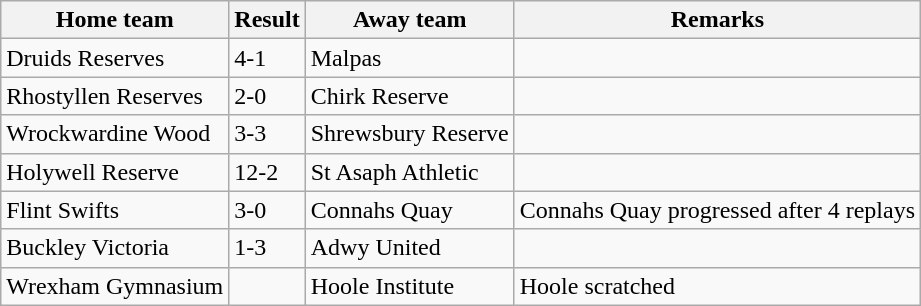<table class="wikitable">
<tr>
<th>Home team</th>
<th>Result</th>
<th>Away team</th>
<th>Remarks</th>
</tr>
<tr>
<td>Druids Reserves</td>
<td>4-1</td>
<td>Malpas</td>
<td></td>
</tr>
<tr>
<td>Rhostyllen Reserves</td>
<td>2-0</td>
<td>Chirk Reserve</td>
<td></td>
</tr>
<tr>
<td>Wrockwardine Wood</td>
<td>3-3</td>
<td>Shrewsbury Reserve</td>
<td></td>
</tr>
<tr>
<td>Holywell Reserve</td>
<td>12-2</td>
<td>St Asaph Athletic</td>
<td></td>
</tr>
<tr>
<td>Flint Swifts</td>
<td>3-0</td>
<td>Connahs Quay</td>
<td>Connahs Quay progressed after 4 replays</td>
</tr>
<tr>
<td>Buckley Victoria</td>
<td>1-3</td>
<td>Adwy United</td>
</tr>
<tr>
<td>Wrexham Gymnasium</td>
<td></td>
<td>Hoole Institute</td>
<td>Hoole scratched</td>
</tr>
</table>
